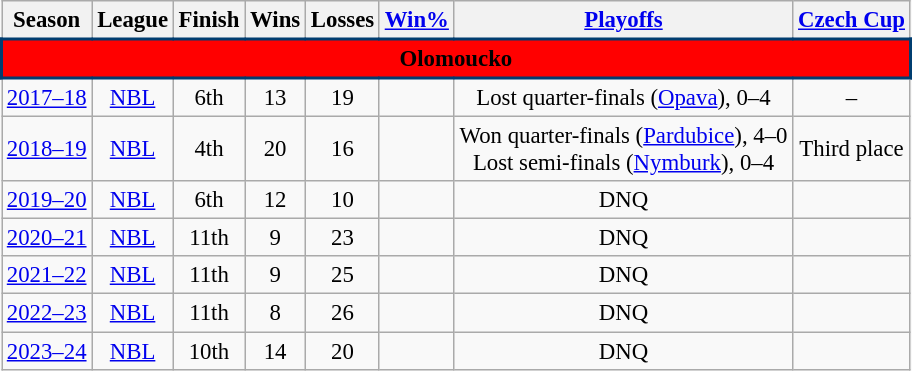<table class="wikitable plainrowheaders" style="text-align:center; font-size:95%" summary="Season (sortable), Team, Conference, Conference finish (sortable), Division, Division finish (sortable), Wins (sortable), Losses (sortable), Win% (sortable), GB (sortable), Playoffs, Awards and Head coach">
<tr>
<th scope="col">Season</th>
<th scope="col">League</th>
<th scope="col">Finish</th>
<th scope="col">Wins</th>
<th scope="col">Losses</th>
<th scope="col"><a href='#'>Win%</a></th>
<th scope="col" class="unsortable"><a href='#'>Playoffs</a></th>
<th scope="col" class="unsortable"><a href='#'>Czech Cup</a></th>
</tr>
<tr>
<td colspan="12" align=center style="border:2px solid #003D70; background-color:red"><span><strong>Olomoucko</strong></span></td>
</tr>
<tr>
<td><a href='#'>2017–18</a></td>
<td><a href='#'>NBL</a></td>
<td>6th</td>
<td>13</td>
<td>19</td>
<td></td>
<td>Lost quarter-finals (<a href='#'>Opava</a>), 0–4</td>
<td>–</td>
</tr>
<tr>
<td><a href='#'>2018–19</a></td>
<td><a href='#'>NBL</a></td>
<td>4th</td>
<td>20</td>
<td>16</td>
<td></td>
<td>Won quarter-finals (<a href='#'>Pardubice</a>), 4–0<br>Lost semi-finals (<a href='#'>Nymburk</a>), 0–4</td>
<td>Third place</td>
</tr>
<tr>
<td><a href='#'>2019–20</a></td>
<td><a href='#'>NBL</a></td>
<td>6th</td>
<td>12</td>
<td>10</td>
<td></td>
<td>DNQ</td>
<td></td>
</tr>
<tr>
<td><a href='#'>2020–21</a></td>
<td><a href='#'>NBL</a></td>
<td>11th</td>
<td>9</td>
<td>23</td>
<td></td>
<td>DNQ</td>
<td></td>
</tr>
<tr>
<td><a href='#'>2021–22</a></td>
<td><a href='#'>NBL</a></td>
<td>11th</td>
<td>9</td>
<td>25</td>
<td></td>
<td>DNQ</td>
<td></td>
</tr>
<tr>
<td><a href='#'>2022–23</a></td>
<td><a href='#'>NBL</a></td>
<td>11th</td>
<td>8</td>
<td>26</td>
<td></td>
<td>DNQ</td>
<td></td>
</tr>
<tr>
<td><a href='#'>2023–24</a></td>
<td><a href='#'>NBL</a></td>
<td>10th</td>
<td>14</td>
<td>20</td>
<td></td>
<td>DNQ</td>
<td></td>
</tr>
</table>
